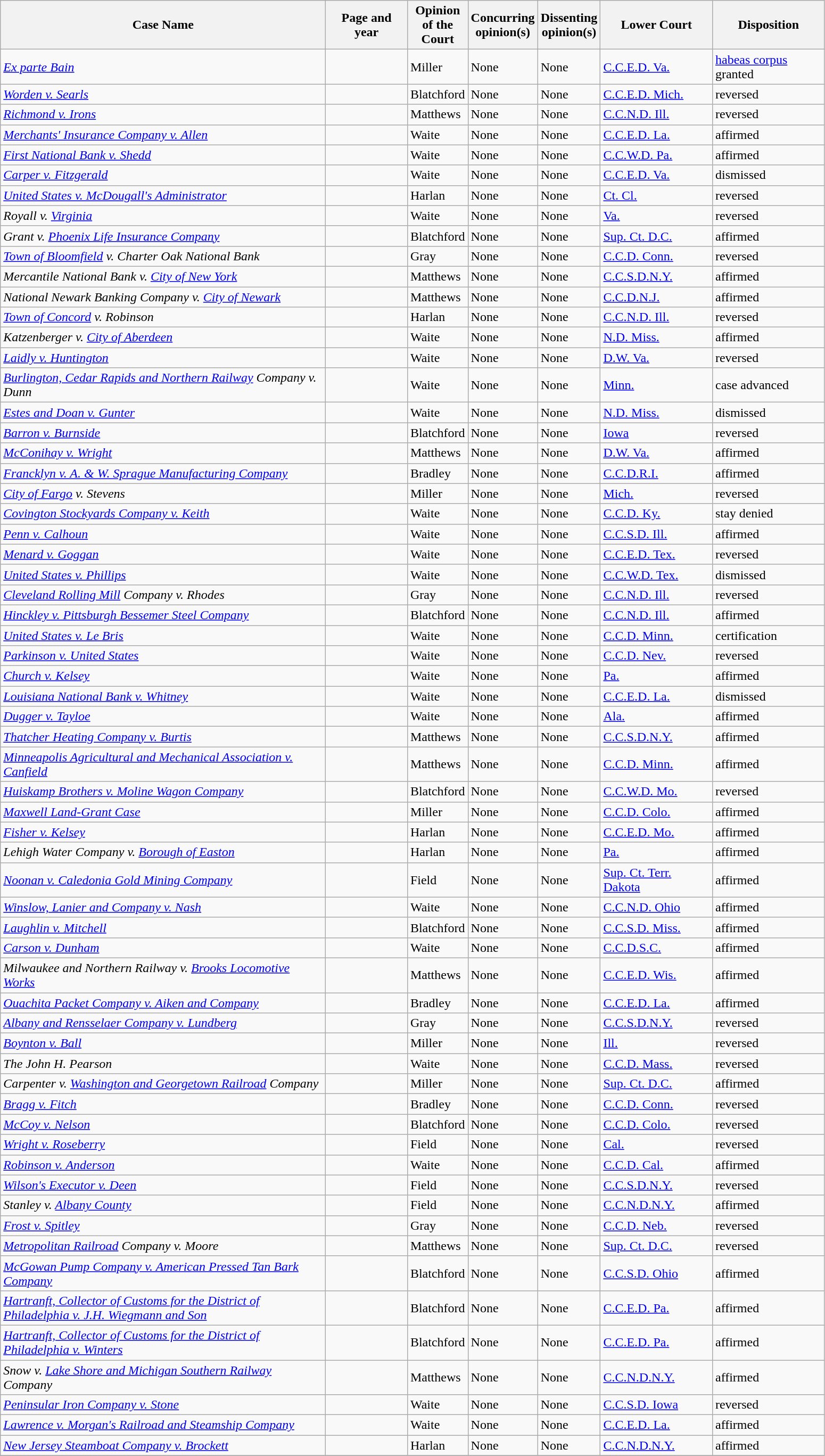<table class="wikitable sortable">
<tr>
<th scope="col" style="width: 400px;">Case Name</th>
<th scope="col" style="width: 95px;">Page and year</th>
<th scope="col" style="width: 10px;">Opinion of the Court</th>
<th scope="col" style="width: 10px;">Concurring opinion(s)</th>
<th scope="col" style="width: 10px;">Dissenting opinion(s)</th>
<th scope="col" style="width: 133px;">Lower Court</th>
<th scope="col" style="width: 133px;">Disposition</th>
</tr>
<tr>
<td><em><a href='#'>Ex parte Bain</a></em></td>
<td align="right"></td>
<td>Miller</td>
<td>None</td>
<td>None</td>
<td><a href='#'>C.C.E.D. Va.</a></td>
<td><a href='#'>habeas corpus</a> granted</td>
</tr>
<tr>
<td><em><a href='#'>Worden v. Searls</a></em></td>
<td align="right"></td>
<td>Blatchford</td>
<td>None</td>
<td>None</td>
<td><a href='#'>C.C.E.D. Mich.</a></td>
<td>reversed</td>
</tr>
<tr>
<td><em><a href='#'>Richmond v. Irons</a></em></td>
<td align="right"></td>
<td>Matthews</td>
<td>None</td>
<td>None</td>
<td><a href='#'>C.C.N.D. Ill.</a></td>
<td>reversed</td>
</tr>
<tr>
<td><em><a href='#'>Merchants' Insurance Company v. Allen</a></em></td>
<td align="right"></td>
<td>Waite</td>
<td>None</td>
<td>None</td>
<td><a href='#'>C.C.E.D. La.</a></td>
<td>affirmed</td>
</tr>
<tr>
<td><em><a href='#'>First National Bank v. Shedd</a></em></td>
<td align="right"></td>
<td>Waite</td>
<td>None</td>
<td>None</td>
<td><a href='#'>C.C.W.D. Pa.</a></td>
<td>affirmed</td>
</tr>
<tr>
<td><em><a href='#'>Carper v. Fitzgerald</a></em></td>
<td align="right"></td>
<td>Waite</td>
<td>None</td>
<td>None</td>
<td><a href='#'>C.C.E.D. Va.</a></td>
<td>dismissed</td>
</tr>
<tr>
<td><em><a href='#'>United States v. McDougall's Administrator</a></em></td>
<td align="right"></td>
<td>Harlan</td>
<td>None</td>
<td>None</td>
<td><a href='#'>Ct. Cl.</a></td>
<td>reversed</td>
</tr>
<tr>
<td><em>Royall v. <a href='#'>Virginia</a></em></td>
<td align="right"></td>
<td>Waite</td>
<td>None</td>
<td>None</td>
<td><a href='#'>Va.</a></td>
<td>reversed</td>
</tr>
<tr>
<td><em>Grant v. <a href='#'>Phoenix Life Insurance Company</a></em></td>
<td align="right"></td>
<td>Blatchford</td>
<td>None</td>
<td>None</td>
<td><a href='#'>Sup. Ct. D.C.</a></td>
<td>affirmed</td>
</tr>
<tr>
<td><em><a href='#'>Town of Bloomfield</a> v. Charter Oak National Bank</em></td>
<td align="right"></td>
<td>Gray</td>
<td>None</td>
<td>None</td>
<td><a href='#'>C.C.D. Conn.</a></td>
<td>reversed</td>
</tr>
<tr>
<td><em>Mercantile National Bank v. <a href='#'>City of New York</a></em></td>
<td align="right"></td>
<td>Matthews</td>
<td>None</td>
<td>None</td>
<td><a href='#'>C.C.S.D.N.Y.</a></td>
<td>affirmed</td>
</tr>
<tr>
<td><em>National Newark Banking Company v. <a href='#'>City of Newark</a></em></td>
<td align="right"></td>
<td>Matthews</td>
<td>None</td>
<td>None</td>
<td><a href='#'>C.C.D.N.J.</a></td>
<td>affirmed</td>
</tr>
<tr>
<td><em><a href='#'>Town of Concord</a> v. Robinson</em></td>
<td align="right"></td>
<td>Harlan</td>
<td>None</td>
<td>None</td>
<td><a href='#'>C.C.N.D. Ill.</a></td>
<td>reversed</td>
</tr>
<tr>
<td><em>Katzenberger v. <a href='#'>City of Aberdeen</a></em></td>
<td align="right"></td>
<td>Waite</td>
<td>None</td>
<td>None</td>
<td><a href='#'>N.D. Miss.</a></td>
<td>affirmed</td>
</tr>
<tr>
<td><em><a href='#'>Laidly v. Huntington</a></em></td>
<td align="right"></td>
<td>Waite</td>
<td>None</td>
<td>None</td>
<td><a href='#'>D.W. Va.</a></td>
<td>reversed</td>
</tr>
<tr>
<td><em><a href='#'>Burlington, Cedar Rapids and Northern Railway</a> Company v. Dunn</em></td>
<td align="right"></td>
<td>Waite</td>
<td>None</td>
<td>None</td>
<td><a href='#'>Minn.</a></td>
<td>case advanced</td>
</tr>
<tr>
<td><em><a href='#'>Estes and Doan v. Gunter</a></em></td>
<td align="right"></td>
<td>Waite</td>
<td>None</td>
<td>None</td>
<td><a href='#'>N.D. Miss.</a></td>
<td>dismissed</td>
</tr>
<tr>
<td><em><a href='#'>Barron v. Burnside</a></em></td>
<td align="right"></td>
<td>Blatchford</td>
<td>None</td>
<td>None</td>
<td><a href='#'>Iowa</a></td>
<td>reversed</td>
</tr>
<tr>
<td><em><a href='#'>McConihay v. Wright</a></em></td>
<td align="right"></td>
<td>Matthews</td>
<td>None</td>
<td>None</td>
<td><a href='#'>D.W. Va.</a></td>
<td>affirmed</td>
</tr>
<tr>
<td><em><a href='#'>Francklyn v. A. & W. Sprague Manufacturing Company </a></em></td>
<td align="right"></td>
<td>Bradley</td>
<td>None</td>
<td>None</td>
<td><a href='#'>C.C.D.R.I.</a></td>
<td>affirmed</td>
</tr>
<tr>
<td><em><a href='#'>City of Fargo</a> v. Stevens</em></td>
<td align="right"></td>
<td>Miller</td>
<td>None</td>
<td>None</td>
<td><a href='#'>Mich.</a></td>
<td>reversed</td>
</tr>
<tr>
<td><em><a href='#'>Covington Stockyards Company v. Keith</a></em></td>
<td align="right"></td>
<td>Waite</td>
<td>None</td>
<td>None</td>
<td><a href='#'>C.C.D. Ky.</a></td>
<td>stay denied</td>
</tr>
<tr>
<td><em><a href='#'>Penn v. Calhoun</a></em></td>
<td align="right"></td>
<td>Waite</td>
<td>None</td>
<td>None</td>
<td><a href='#'>C.C.S.D. Ill.</a></td>
<td>affirmed</td>
</tr>
<tr>
<td><em><a href='#'>Menard v. Goggan</a></em></td>
<td align="right"></td>
<td>Waite</td>
<td>None</td>
<td>None</td>
<td><a href='#'>C.C.E.D. Tex.</a></td>
<td>reversed</td>
</tr>
<tr>
<td><em><a href='#'>United States v. Phillips</a></em></td>
<td align="right"></td>
<td>Waite</td>
<td>None</td>
<td>None</td>
<td><a href='#'>C.C.W.D. Tex.</a></td>
<td>dismissed</td>
</tr>
<tr>
<td><em><a href='#'>Cleveland Rolling Mill</a> Company v. Rhodes</em></td>
<td align="right"></td>
<td>Gray</td>
<td>None</td>
<td>None</td>
<td><a href='#'>C.C.N.D. Ill.</a></td>
<td>reversed</td>
</tr>
<tr>
<td><em><a href='#'>Hinckley v. Pittsburgh Bessemer Steel Company</a></em></td>
<td align="right"></td>
<td>Blatchford</td>
<td>None</td>
<td>None</td>
<td><a href='#'>C.C.N.D. Ill.</a></td>
<td>affirmed</td>
</tr>
<tr>
<td><em><a href='#'>United States v. Le Bris</a></em></td>
<td align="right"></td>
<td>Waite</td>
<td>None</td>
<td>None</td>
<td><a href='#'>C.C.D. Minn.</a></td>
<td>certification</td>
</tr>
<tr>
<td><em><a href='#'>Parkinson v. United States</a></em></td>
<td align="right"></td>
<td>Waite</td>
<td>None</td>
<td>None</td>
<td><a href='#'>C.C.D. Nev.</a></td>
<td>reversed</td>
</tr>
<tr>
<td><em><a href='#'>Church v. Kelsey</a></em></td>
<td align="right"></td>
<td>Waite</td>
<td>None</td>
<td>None</td>
<td><a href='#'>Pa.</a></td>
<td>affirmed</td>
</tr>
<tr>
<td><em><a href='#'>Louisiana National Bank v. Whitney</a></em></td>
<td align="right"></td>
<td>Waite</td>
<td>None</td>
<td>None</td>
<td><a href='#'>C.C.E.D. La.</a></td>
<td>dismissed</td>
</tr>
<tr>
<td><em><a href='#'>Dugger v. Tayloe</a></em></td>
<td align="right"></td>
<td>Waite</td>
<td>None</td>
<td>None</td>
<td><a href='#'>Ala.</a></td>
<td>affirmed</td>
</tr>
<tr>
<td><em><a href='#'>Thatcher Heating Company v. Burtis</a></em></td>
<td align="right"></td>
<td>Matthews</td>
<td>None</td>
<td>None</td>
<td><a href='#'>C.C.S.D.N.Y.</a></td>
<td>affirmed</td>
</tr>
<tr>
<td><em><a href='#'>Minneapolis Agricultural and Mechanical Association v. Canfield</a></em></td>
<td align="right"></td>
<td>Matthews</td>
<td>None</td>
<td>None</td>
<td><a href='#'>C.C.D. Minn.</a></td>
<td>affirmed</td>
</tr>
<tr>
<td><em><a href='#'>Huiskamp Brothers v. Moline Wagon Company</a></em></td>
<td align="right"></td>
<td>Blatchford</td>
<td>None</td>
<td>None</td>
<td><a href='#'>C.C.W.D. Mo.</a></td>
<td>reversed</td>
</tr>
<tr>
<td><em><a href='#'>Maxwell Land-Grant Case</a></em></td>
<td align="right"></td>
<td>Miller</td>
<td>None</td>
<td>None</td>
<td><a href='#'>C.C.D. Colo.</a></td>
<td>affirmed</td>
</tr>
<tr>
<td><em><a href='#'>Fisher v. Kelsey</a></em></td>
<td align="right"></td>
<td>Harlan</td>
<td>None</td>
<td>None</td>
<td><a href='#'>C.C.E.D. Mo.</a></td>
<td>affirmed</td>
</tr>
<tr>
<td><em>Lehigh Water Company v. <a href='#'>Borough of Easton</a></em></td>
<td align="right"></td>
<td>Harlan</td>
<td>None</td>
<td>None</td>
<td><a href='#'>Pa.</a></td>
<td>affirmed</td>
</tr>
<tr>
<td><em><a href='#'>Noonan v. Caledonia Gold Mining Company</a></em></td>
<td align="right"></td>
<td>Field</td>
<td>None</td>
<td>None</td>
<td><a href='#'>Sup. Ct. Terr. Dakota</a></td>
<td>affirmed</td>
</tr>
<tr>
<td><em><a href='#'>Winslow, Lanier and Company v. Nash</a></em></td>
<td align="right"></td>
<td>Waite</td>
<td>None</td>
<td>None</td>
<td><a href='#'>C.C.N.D. Ohio</a></td>
<td>affirmed</td>
</tr>
<tr>
<td><em><a href='#'>Laughlin v. Mitchell</a></em></td>
<td align="right"></td>
<td>Blatchford</td>
<td>None</td>
<td>None</td>
<td><a href='#'>C.C.S.D. Miss.</a></td>
<td>affirmed</td>
</tr>
<tr>
<td><em><a href='#'>Carson v. Dunham</a></em></td>
<td align="right"></td>
<td>Waite</td>
<td>None</td>
<td>None</td>
<td><a href='#'>C.C.D.S.C.</a></td>
<td>affirmed</td>
</tr>
<tr>
<td><em>Milwaukee and Northern Railway v. <a href='#'>Brooks Locomotive Works</a></em></td>
<td align="right"></td>
<td>Matthews</td>
<td>None</td>
<td>None</td>
<td><a href='#'>C.C.E.D. Wis.</a></td>
<td>affirmed</td>
</tr>
<tr>
<td><em><a href='#'>Ouachita Packet Company v. Aiken and Company</a></em></td>
<td align="right"></td>
<td>Bradley</td>
<td>None</td>
<td>None</td>
<td><a href='#'>C.C.E.D. La.</a></td>
<td>affirmed</td>
</tr>
<tr>
<td><em><a href='#'>Albany and Rensselaer Company v. Lundberg</a></em></td>
<td align="right"></td>
<td>Gray</td>
<td>None</td>
<td>None</td>
<td><a href='#'>C.C.S.D.N.Y.</a></td>
<td>reversed</td>
</tr>
<tr>
<td><em><a href='#'>Boynton v. Ball</a></em></td>
<td align="right"></td>
<td>Miller</td>
<td>None</td>
<td>None</td>
<td><a href='#'>Ill.</a></td>
<td>reversed</td>
</tr>
<tr>
<td><em>The John H. Pearson</em></td>
<td align="right"></td>
<td>Waite</td>
<td>None</td>
<td>None</td>
<td><a href='#'>C.C.D. Mass.</a></td>
<td>reversed</td>
</tr>
<tr>
<td><em>Carpenter v. <a href='#'>Washington and Georgetown Railroad</a> Company</em></td>
<td align="right"></td>
<td>Miller</td>
<td>None</td>
<td>None</td>
<td><a href='#'>Sup. Ct. D.C.</a></td>
<td>affirmed</td>
</tr>
<tr>
<td><em><a href='#'>Bragg v. Fitch</a></em></td>
<td align="right"></td>
<td>Bradley</td>
<td>None</td>
<td>None</td>
<td><a href='#'>C.C.D. Conn.</a></td>
<td>reversed</td>
</tr>
<tr>
<td><em><a href='#'>McCoy v. Nelson</a></em></td>
<td align="right"></td>
<td>Blatchford</td>
<td>None</td>
<td>None</td>
<td><a href='#'>C.C.D. Colo.</a></td>
<td>reversed</td>
</tr>
<tr>
<td><em><a href='#'>Wright v. Roseberry</a></em></td>
<td align="right"></td>
<td>Field</td>
<td>None</td>
<td>None</td>
<td><a href='#'>Cal.</a></td>
<td>reversed</td>
</tr>
<tr>
<td><em><a href='#'>Robinson v. Anderson</a></em></td>
<td align="right"></td>
<td>Waite</td>
<td>None</td>
<td>None</td>
<td><a href='#'>C.C.D. Cal.</a></td>
<td>affirmed</td>
</tr>
<tr>
<td><em><a href='#'>Wilson's Executor v. Deen</a></em></td>
<td align="right"></td>
<td>Field</td>
<td>None</td>
<td>None</td>
<td><a href='#'>C.C.S.D.N.Y.</a></td>
<td>reversed</td>
</tr>
<tr>
<td><em>Stanley v. <a href='#'>Albany County</a></em></td>
<td align="right"></td>
<td>Field</td>
<td>None</td>
<td>None</td>
<td><a href='#'>C.C.N.D.N.Y.</a></td>
<td>affirmed</td>
</tr>
<tr>
<td><em><a href='#'>Frost v. Spitley</a></em></td>
<td align="right"></td>
<td>Gray</td>
<td>None</td>
<td>None</td>
<td><a href='#'>C.C.D. Neb.</a></td>
<td>reversed</td>
</tr>
<tr>
<td><em><a href='#'>Metropolitan Railroad</a> Company v. Moore</em></td>
<td align="right"></td>
<td>Matthews</td>
<td>None</td>
<td>None</td>
<td><a href='#'>Sup. Ct. D.C.</a></td>
<td>reversed</td>
</tr>
<tr>
<td><em><a href='#'>McGowan Pump Company v. American Pressed Tan Bark Company</a></em></td>
<td align="right"></td>
<td>Blatchford</td>
<td>None</td>
<td>None</td>
<td><a href='#'>C.C.S.D. Ohio</a></td>
<td>affirmed</td>
</tr>
<tr>
<td><em><a href='#'>Hartranft, Collector of Customs for the District of Philadelphia v. J.H. Wiegmann and Son</a></em></td>
<td align="right"></td>
<td>Blatchford</td>
<td>None</td>
<td>None</td>
<td><a href='#'>C.C.E.D. Pa.</a></td>
<td>affirmed</td>
</tr>
<tr>
<td><em><a href='#'>Hartranft, Collector of Customs for the District of Philadelphia v. Winters</a></em></td>
<td align="right"></td>
<td>Blatchford</td>
<td>None</td>
<td>None</td>
<td><a href='#'>C.C.E.D. Pa.</a></td>
<td>affirmed</td>
</tr>
<tr>
<td><em>Snow v. <a href='#'>Lake Shore and Michigan Southern Railway</a> Company</em></td>
<td align="right"></td>
<td>Matthews</td>
<td>None</td>
<td>None</td>
<td><a href='#'>C.C.N.D.N.Y.</a></td>
<td>affirmed</td>
</tr>
<tr>
<td><em><a href='#'>Peninsular Iron Company v. Stone</a></em></td>
<td align="right"></td>
<td>Waite</td>
<td>None</td>
<td>None</td>
<td><a href='#'>C.C.S.D. Iowa</a></td>
<td>reversed</td>
</tr>
<tr>
<td><em><a href='#'>Lawrence v. Morgan's Railroad and Steamship Company</a></em></td>
<td align="right"></td>
<td>Waite</td>
<td>None</td>
<td>None</td>
<td><a href='#'>C.C.E.D. La.</a></td>
<td>affirmed</td>
</tr>
<tr>
<td><em><a href='#'>New Jersey Steamboat Company v. Brockett</a></em></td>
<td align="right"></td>
<td>Harlan</td>
<td>None</td>
<td>None</td>
<td><a href='#'>C.C.N.D.N.Y.</a></td>
<td>affirmed</td>
</tr>
<tr>
</tr>
</table>
